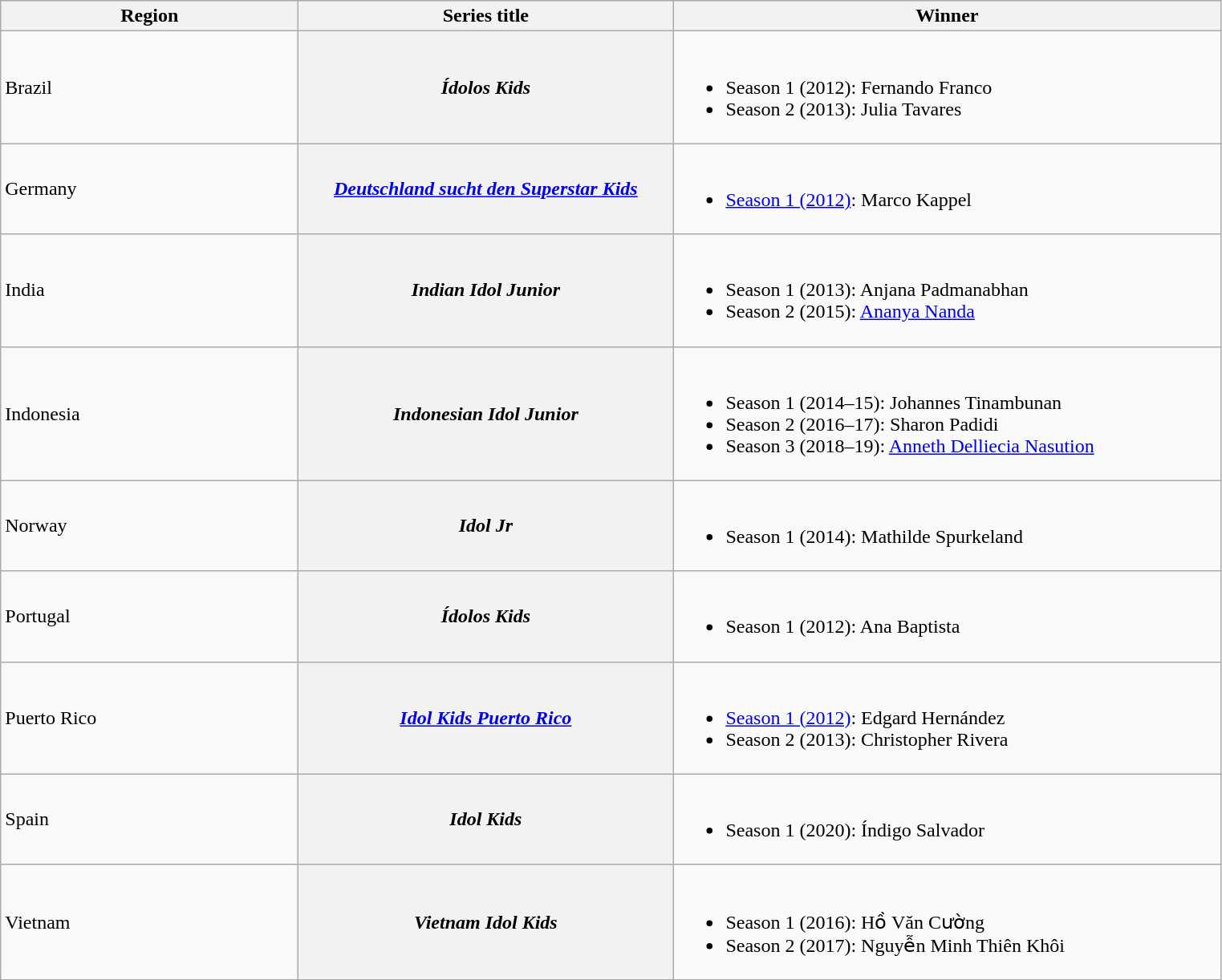<table class="wikitable plainrowheaders">
<tr>
<th scope="col" style="width:15em;">Region</th>
<th scope="col" style="width:19em;">Series title</th>
<th scope="col" style="width:28em;">Winner</th>
</tr>
<tr>
<td>Brazil</td>
<th scope="row"><em>Ídolos Kids</em></th>
<td><br><ul><li>Season 1 (2012): Fernando Franco</li><li>Season 2 (2013): Julia Tavares</li></ul></td>
</tr>
<tr>
<td>Germany</td>
<th scope="row"><em><a href='#'>Deutschland sucht den Superstar Kids</a></em></th>
<td><br><ul><li><a href='#'>Season 1 (2012)</a>: Marco Kappel</li></ul></td>
</tr>
<tr>
<td>India</td>
<th scope="row"><em>Indian Idol Junior</em></th>
<td><br><ul><li>Season 1 (2013): Anjana Padmanabhan</li><li>Season 2 (2015): <a href='#'>Ananya Nanda</a></li></ul></td>
</tr>
<tr>
<td>Indonesia</td>
<th scope="row"><em>Indonesian Idol Junior</em></th>
<td><br><ul><li>Season 1 (2014–15): Johannes Tinambunan</li><li>Season 2 (2016–17): Sharon Padidi</li><li>Season 3 (2018–19): <a href='#'>Anneth Delliecia Nasution</a></li></ul></td>
</tr>
<tr>
<td>Norway</td>
<th scope="row"><em>Idol Jr</em></th>
<td><br><ul><li>Season 1 (2014): Mathilde Spurkeland</li></ul></td>
</tr>
<tr>
<td>Portugal</td>
<th scope="row"><em>Ídolos Kids</em></th>
<td><br><ul><li>Season 1 (2012): Ana Baptista</li></ul></td>
</tr>
<tr>
<td>Puerto Rico</td>
<th scope="row"><em><a href='#'>Idol Kids Puerto Rico</a></em></th>
<td><br><ul><li><a href='#'>Season 1 (2012)</a>: Edgard Hernández</li><li>Season 2 (2013): Christopher Rivera</li></ul></td>
</tr>
<tr>
<td>Spain</td>
<th scope="row"><em>Idol Kids</em></th>
<td><br><ul><li>Season 1 (2020): Índigo Salvador</li></ul></td>
</tr>
<tr>
<td>Vietnam</td>
<th scope="row"><em>Vietnam Idol Kids</em></th>
<td><br><ul><li>Season 1 (2016): Hồ Văn Cường</li><li>Season 2 (2017): Nguyễn Minh Thiên Khôi</li></ul></td>
</tr>
</table>
